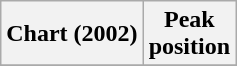<table class="wikitable sortable plainrowheaders">
<tr>
<th>Chart (2002)</th>
<th>Peak<br>position</th>
</tr>
<tr>
</tr>
</table>
